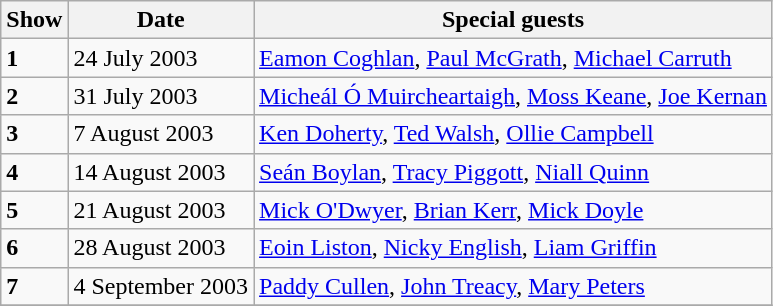<table class="wikitable">
<tr>
<th>Show</th>
<th>Date</th>
<th>Special guests</th>
</tr>
<tr>
<td><strong>1</strong></td>
<td>24 July 2003</td>
<td><a href='#'>Eamon Coghlan</a>, <a href='#'>Paul McGrath</a>, <a href='#'>Michael Carruth</a></td>
</tr>
<tr>
<td><strong>2</strong></td>
<td>31 July 2003</td>
<td><a href='#'>Micheál Ó Muircheartaigh</a>, <a href='#'>Moss Keane</a>, <a href='#'>Joe Kernan</a></td>
</tr>
<tr>
<td><strong>3</strong></td>
<td>7 August 2003</td>
<td><a href='#'>Ken Doherty</a>, <a href='#'>Ted Walsh</a>, <a href='#'>Ollie Campbell</a></td>
</tr>
<tr>
<td><strong>4</strong></td>
<td>14 August 2003</td>
<td><a href='#'>Seán Boylan</a>, <a href='#'>Tracy Piggott</a>, <a href='#'>Niall Quinn</a></td>
</tr>
<tr>
<td><strong>5</strong></td>
<td>21 August 2003</td>
<td><a href='#'>Mick O'Dwyer</a>, <a href='#'>Brian Kerr</a>, <a href='#'>Mick Doyle</a></td>
</tr>
<tr>
<td><strong>6</strong></td>
<td>28 August 2003</td>
<td><a href='#'>Eoin Liston</a>, <a href='#'>Nicky English</a>, <a href='#'>Liam Griffin</a></td>
</tr>
<tr>
<td><strong>7</strong></td>
<td>4 September 2003</td>
<td><a href='#'>Paddy Cullen</a>, <a href='#'>John Treacy</a>, <a href='#'>Mary Peters</a></td>
</tr>
<tr>
</tr>
</table>
